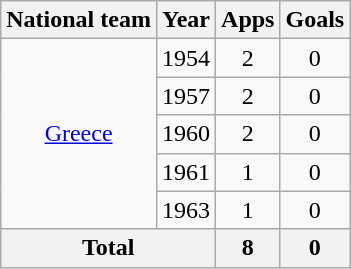<table class="wikitable" style="text-align:center">
<tr>
<th>National team</th>
<th>Year</th>
<th>Apps</th>
<th>Goals</th>
</tr>
<tr>
<td rowspan="5"><a href='#'>Greece</a></td>
<td>1954</td>
<td>2</td>
<td>0</td>
</tr>
<tr>
<td>1957</td>
<td>2</td>
<td>0</td>
</tr>
<tr>
<td>1960</td>
<td>2</td>
<td>0</td>
</tr>
<tr>
<td>1961</td>
<td>1</td>
<td>0</td>
</tr>
<tr>
<td>1963</td>
<td>1</td>
<td>0</td>
</tr>
<tr>
<th colspan="2">Total</th>
<th>8</th>
<th>0</th>
</tr>
</table>
